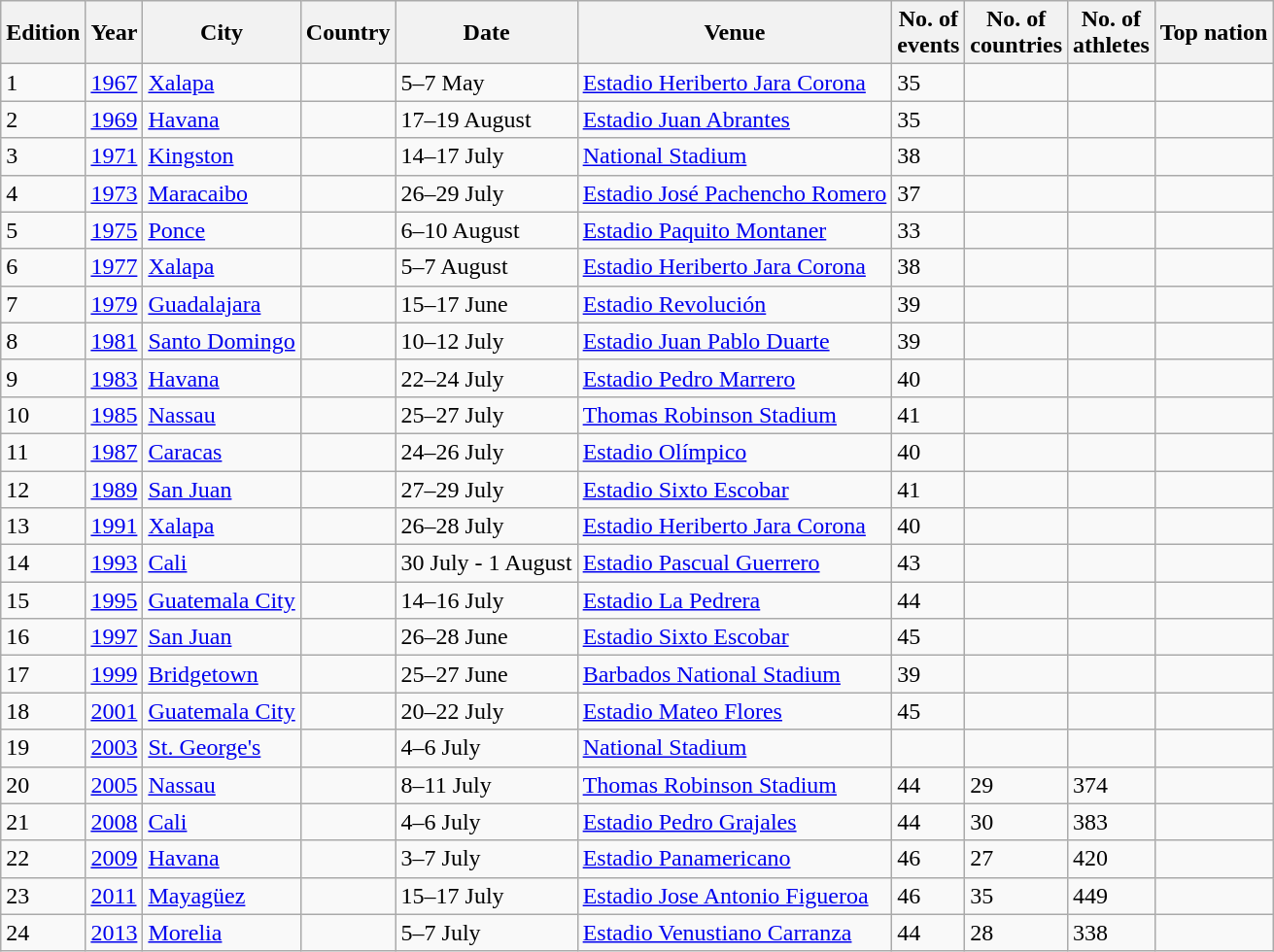<table class="wikitable" align="center">
<tr>
<th>Edition</th>
<th>Year</th>
<th>City</th>
<th>Country</th>
<th>Date</th>
<th>Venue</th>
<th>No. of <br>events</th>
<th>No. of <br>countries</th>
<th>No. of<br>athletes</th>
<th>Top nation</th>
</tr>
<tr>
<td>1</td>
<td><a href='#'>1967</a></td>
<td><a href='#'>Xalapa</a></td>
<td></td>
<td>5–7 May</td>
<td><a href='#'>Estadio Heriberto Jara Corona</a></td>
<td>35</td>
<td></td>
<td></td>
<td></td>
</tr>
<tr>
<td>2</td>
<td><a href='#'>1969</a></td>
<td><a href='#'>Havana</a></td>
<td></td>
<td>17–19 August</td>
<td><a href='#'>Estadio Juan Abrantes</a></td>
<td>35</td>
<td></td>
<td></td>
<td></td>
</tr>
<tr>
<td>3</td>
<td><a href='#'>1971</a></td>
<td><a href='#'>Kingston</a></td>
<td></td>
<td>14–17 July</td>
<td><a href='#'>National Stadium</a></td>
<td>38</td>
<td></td>
<td></td>
<td></td>
</tr>
<tr>
<td>4</td>
<td><a href='#'>1973</a></td>
<td><a href='#'>Maracaibo</a></td>
<td></td>
<td>26–29 July</td>
<td><a href='#'>Estadio José Pachencho Romero</a></td>
<td>37</td>
<td></td>
<td></td>
<td></td>
</tr>
<tr>
<td>5</td>
<td><a href='#'>1975</a></td>
<td><a href='#'>Ponce</a></td>
<td></td>
<td>6–10 August</td>
<td><a href='#'>Estadio Paquito Montaner</a></td>
<td>33</td>
<td></td>
<td></td>
<td></td>
</tr>
<tr>
<td>6</td>
<td><a href='#'>1977</a></td>
<td><a href='#'>Xalapa</a></td>
<td></td>
<td>5–7 August</td>
<td><a href='#'>Estadio Heriberto Jara Corona</a></td>
<td>38</td>
<td></td>
<td></td>
<td></td>
</tr>
<tr>
<td>7</td>
<td><a href='#'>1979</a></td>
<td><a href='#'>Guadalajara</a></td>
<td></td>
<td>15–17 June</td>
<td><a href='#'>Estadio Revolución</a></td>
<td>39</td>
<td></td>
<td></td>
<td></td>
</tr>
<tr>
<td>8</td>
<td><a href='#'>1981</a></td>
<td><a href='#'>Santo Domingo</a></td>
<td></td>
<td>10–12 July</td>
<td><a href='#'>Estadio Juan Pablo Duarte</a></td>
<td>39</td>
<td></td>
<td></td>
<td></td>
</tr>
<tr>
<td>9</td>
<td><a href='#'>1983</a></td>
<td><a href='#'>Havana</a></td>
<td></td>
<td>22–24 July</td>
<td><a href='#'>Estadio Pedro Marrero</a></td>
<td>40</td>
<td></td>
<td></td>
<td></td>
</tr>
<tr>
<td>10</td>
<td><a href='#'>1985</a></td>
<td><a href='#'>Nassau</a></td>
<td></td>
<td>25–27 July</td>
<td><a href='#'>Thomas Robinson Stadium</a></td>
<td>41</td>
<td></td>
<td></td>
<td></td>
</tr>
<tr>
<td>11</td>
<td><a href='#'>1987</a></td>
<td><a href='#'>Caracas</a></td>
<td></td>
<td>24–26 July</td>
<td><a href='#'>Estadio Olímpico</a></td>
<td>40</td>
<td></td>
<td></td>
<td></td>
</tr>
<tr>
<td>12</td>
<td><a href='#'>1989</a></td>
<td><a href='#'>San Juan</a></td>
<td></td>
<td>27–29 July</td>
<td><a href='#'>Estadio Sixto Escobar</a></td>
<td>41</td>
<td></td>
<td></td>
<td></td>
</tr>
<tr>
<td>13</td>
<td><a href='#'>1991</a></td>
<td><a href='#'>Xalapa</a></td>
<td></td>
<td>26–28 July</td>
<td><a href='#'>Estadio Heriberto Jara Corona</a></td>
<td>40</td>
<td></td>
<td></td>
<td></td>
</tr>
<tr>
<td>14</td>
<td><a href='#'>1993</a></td>
<td><a href='#'>Cali</a></td>
<td></td>
<td>30 July - 1 August</td>
<td><a href='#'>Estadio Pascual Guerrero</a></td>
<td>43</td>
<td></td>
<td></td>
<td></td>
</tr>
<tr>
<td>15</td>
<td><a href='#'>1995</a></td>
<td><a href='#'>Guatemala City</a></td>
<td></td>
<td>14–16 July</td>
<td><a href='#'>Estadio La Pedrera</a></td>
<td>44</td>
<td></td>
<td></td>
<td></td>
</tr>
<tr>
<td>16</td>
<td><a href='#'>1997</a></td>
<td><a href='#'>San Juan</a></td>
<td></td>
<td>26–28 June</td>
<td><a href='#'>Estadio Sixto Escobar</a></td>
<td>45</td>
<td></td>
<td></td>
<td></td>
</tr>
<tr>
<td>17</td>
<td><a href='#'>1999</a></td>
<td><a href='#'>Bridgetown</a></td>
<td></td>
<td>25–27 June</td>
<td><a href='#'>Barbados National Stadium</a></td>
<td>39</td>
<td></td>
<td></td>
<td></td>
</tr>
<tr>
<td>18</td>
<td><a href='#'>2001</a></td>
<td><a href='#'>Guatemala City</a></td>
<td></td>
<td>20–22 July</td>
<td><a href='#'>Estadio Mateo Flores</a></td>
<td>45</td>
<td></td>
<td></td>
<td></td>
</tr>
<tr>
<td>19</td>
<td><a href='#'>2003</a></td>
<td><a href='#'>St. George's</a></td>
<td></td>
<td>4–6 July</td>
<td><a href='#'>National Stadium</a></td>
<td></td>
<td></td>
<td></td>
<td></td>
</tr>
<tr>
<td>20</td>
<td><a href='#'>2005</a></td>
<td><a href='#'>Nassau</a></td>
<td></td>
<td>8–11 July</td>
<td><a href='#'>Thomas Robinson Stadium</a></td>
<td>44</td>
<td>29</td>
<td>374</td>
<td></td>
</tr>
<tr>
<td>21</td>
<td><a href='#'>2008</a></td>
<td><a href='#'>Cali</a></td>
<td></td>
<td>4–6 July</td>
<td><a href='#'>Estadio Pedro Grajales</a></td>
<td>44</td>
<td>30</td>
<td>383</td>
<td></td>
</tr>
<tr>
<td>22</td>
<td><a href='#'>2009</a></td>
<td><a href='#'>Havana</a></td>
<td></td>
<td>3–7 July</td>
<td><a href='#'>Estadio Panamericano</a></td>
<td>46</td>
<td>27</td>
<td>420</td>
<td></td>
</tr>
<tr>
<td>23</td>
<td><a href='#'>2011</a></td>
<td><a href='#'>Mayagüez</a></td>
<td></td>
<td>15–17 July</td>
<td><a href='#'>Estadio Jose Antonio Figueroa</a></td>
<td>46</td>
<td>35</td>
<td>449</td>
<td></td>
</tr>
<tr>
<td>24</td>
<td><a href='#'>2013</a></td>
<td><a href='#'>Morelia</a></td>
<td></td>
<td>5–7 July</td>
<td><a href='#'>Estadio Venustiano Carranza</a></td>
<td>44</td>
<td>28</td>
<td>338</td>
<td></td>
</tr>
</table>
